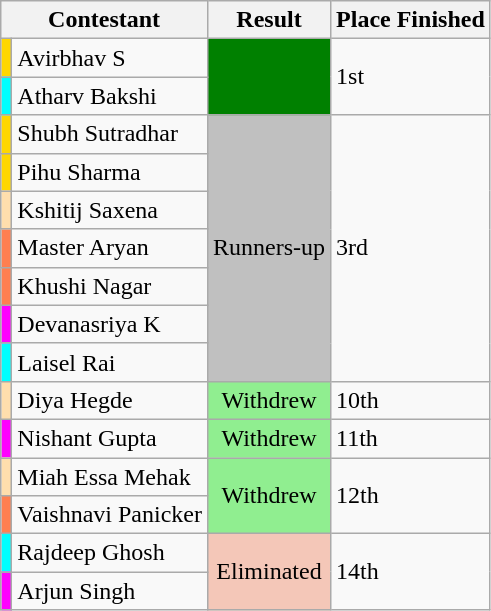<table class="wikitable sortable mw-collapsible">
<tr>
<th colspan="2">Contestant</th>
<th>Result</th>
<th>Place Finished</th>
</tr>
<tr>
<td bgcolor="gold"></td>
<td>Avirbhav S</td>
<td rowspan="2" style="background:green;; text-align:center;"></td>
<td rowspan="2">1st</td>
</tr>
<tr>
<td bgcolor="cyan"></td>
<td>Atharv Bakshi</td>
</tr>
<tr>
<td bgcolor="gold"></td>
<td>Shubh Sutradhar</td>
<td rowspan="7" style="background:silver;; text-align:center;">Runners-up<br></td>
<td rowspan="7">3rd</td>
</tr>
<tr>
<td bgcolor= "Gold"></td>
<td>Pihu Sharma</td>
</tr>
<tr>
<td bgcolor="Navajowhite"></td>
<td>Kshitij Saxena</td>
</tr>
<tr>
<td bgcolor="FF7F50"></td>
<td>Master Aryan</td>
</tr>
<tr>
<td bgcolor="#FF7F50"></td>
<td>Khushi Nagar</td>
</tr>
<tr>
<td bgcolor="magenta"></td>
<td>Devanasriya K</td>
</tr>
<tr>
<td bgcolor="cyan"></td>
<td>Laisel Rai</td>
</tr>
<tr>
<td bgcolor= "Navajowhite"></td>
<td>Diya Hegde</td>
<td rowspan="1" style="background:lightgreen;; text-align:center;">Withdrew<br></td>
<td>10th</td>
</tr>
<tr>
<td bgcolor="magenta"></td>
<td>Nishant Gupta</td>
<td style="background:lightgreen;; text-align:center;">Withdrew<br></td>
<td>11th</td>
</tr>
<tr>
<td bgcolor="Navajowhite"></td>
<td>Miah Essa Mehak</td>
<td rowspan="2" style="background:lightgreen;; text-align:center;">Withdrew<br></td>
<td rowspan="2">12th</td>
</tr>
<tr>
<td bgcolor="#FF7F50"></td>
<td>Vaishnavi Panicker</td>
</tr>
<tr>
<td bgcolor="cyan"></td>
<td>Rajdeep Ghosh</td>
<td rowspan="2" style="background:#f4c7b8;; text-align:center;">Eliminated<br></td>
<td rowspan="2">14th</td>
</tr>
<tr>
<td bgcolor="magenta"></td>
<td>Arjun Singh</td>
</tr>
</table>
